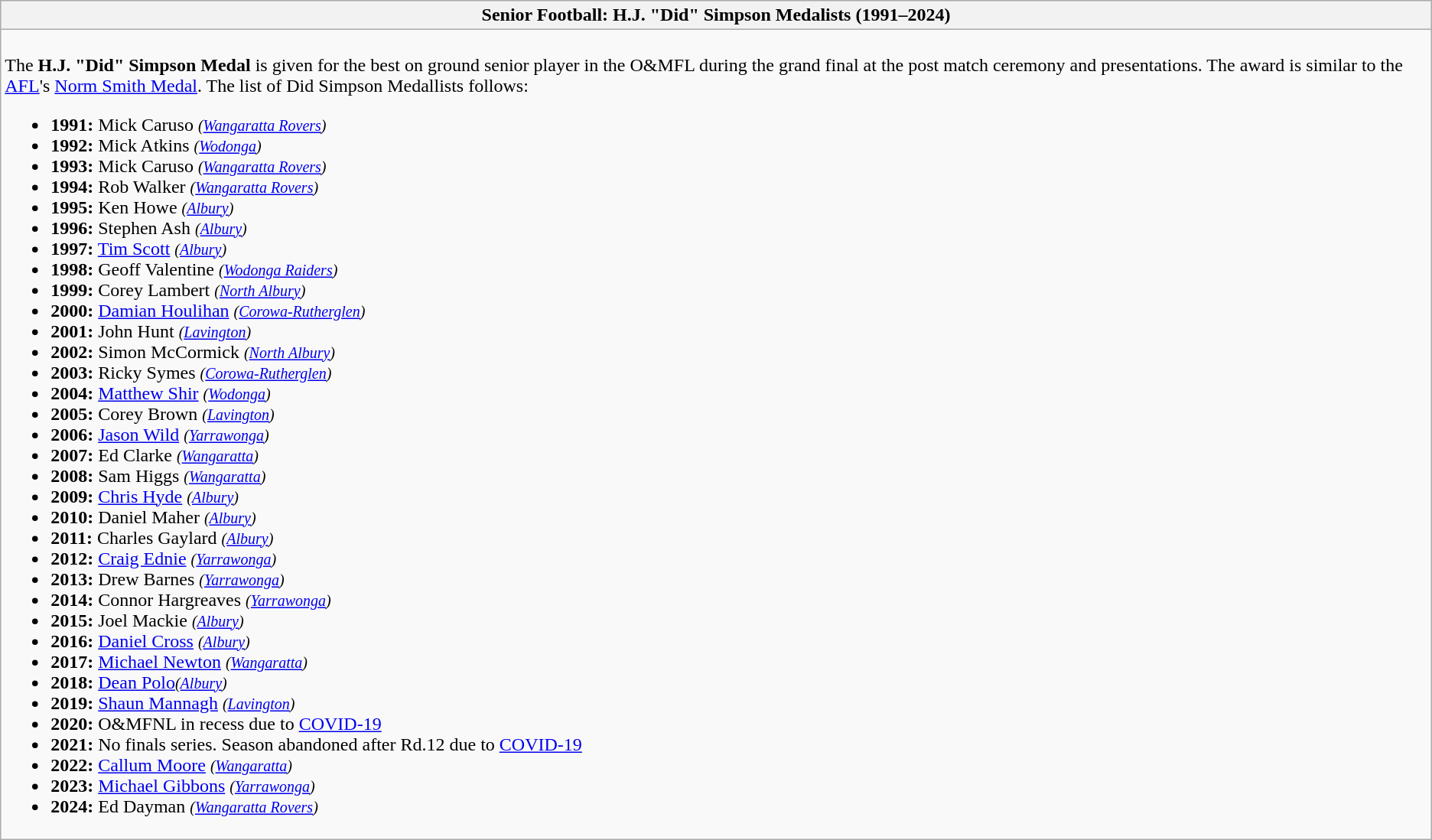<table class="wikitable collapsible collapsed">
<tr>
<th>Senior Football: H.J. "Did" Simpson Medalists (1991–2024)</th>
</tr>
<tr>
<td><br>The <strong>H.J. "Did" Simpson Medal</strong> is given for the best on ground senior player in the O&MFL during the grand final at the post match ceremony and presentations. The award is similar to the <a href='#'>AFL</a>'s <a href='#'>Norm Smith Medal</a>.  The list of Did Simpson Medallists follows:<br><ul><li><strong>1991:</strong> Mick Caruso <small><em>(<a href='#'>Wangaratta Rovers</a>)</em></small></li><li><strong>1992:</strong> Mick Atkins <small><em>(<a href='#'>Wodonga</a>)</em></small></li><li><strong>1993:</strong> Mick Caruso <small><em>(<a href='#'>Wangaratta Rovers</a>)</em></small></li><li><strong>1994:</strong> Rob Walker <small><em>(<a href='#'>Wangaratta Rovers</a>)</em></small></li><li><strong>1995:</strong> Ken Howe <small><em>(<a href='#'>Albury</a>)</em></small></li><li><strong>1996:</strong> Stephen Ash <small><em>(<a href='#'>Albury</a>)</em></small></li><li><strong>1997:</strong> <a href='#'>Tim Scott</a> <small><em>(<a href='#'>Albury</a>)</em></small></li><li><strong>1998:</strong> Geoff Valentine <small><em>(<a href='#'>Wodonga Raiders</a>)</em></small></li><li><strong>1999:</strong> Corey Lambert <small><em>(<a href='#'>North Albury</a>)</em></small></li><li><strong>2000:</strong> <a href='#'>Damian Houlihan</a> <small><em>(<a href='#'>Corowa-Rutherglen</a>)</em></small></li><li><strong>2001:</strong> John Hunt <small><em>(<a href='#'>Lavington</a>)</em></small></li><li><strong>2002:</strong> Simon McCormick <small><em>(<a href='#'>North Albury</a>)</em></small></li><li><strong>2003:</strong> Ricky Symes <small><em>(<a href='#'>Corowa-Rutherglen</a>)</em></small></li><li><strong>2004:</strong> <a href='#'>Matthew Shir</a> <small><em>(<a href='#'>Wodonga</a>)</em></small></li><li><strong>2005:</strong> Corey Brown <small><em>(<a href='#'>Lavington</a>)</em></small></li><li><strong>2006:</strong> <a href='#'>Jason Wild</a> <small><em>(<a href='#'>Yarrawonga</a>)</em></small></li><li><strong>2007:</strong> Ed Clarke <small><em>(<a href='#'>Wangaratta</a>)</em></small></li><li><strong>2008:</strong> Sam Higgs <small><em>(<a href='#'>Wangaratta</a>)</em></small></li><li><strong>2009:</strong> <a href='#'>Chris Hyde</a> <small><em>(<a href='#'>Albury</a>)</em></small></li><li><strong>2010:</strong> Daniel Maher <small><em>(<a href='#'>Albury</a>)</em></small></li><li><strong>2011:</strong> Charles Gaylard <small><em>(<a href='#'>Albury</a>)</em></small></li><li><strong>2012:</strong> <a href='#'>Craig Ednie</a> <small><em>(<a href='#'>Yarrawonga</a>)</em></small></li><li><strong>2013:</strong> Drew Barnes <small><em>(<a href='#'>Yarrawonga</a>)</em></small></li><li><strong>2014:</strong> Connor Hargreaves <small><em>(<a href='#'>Yarrawonga</a>)</em></small></li><li><strong>2015:</strong> Joel Mackie <small><em>(<a href='#'>Albury</a>)</em></small></li><li><strong>2016:</strong> <a href='#'>Daniel Cross</a> <small><em>(<a href='#'>Albury</a>)</em></small></li><li><strong>2017:</strong> <a href='#'>Michael Newton</a> <small><em>(<a href='#'>Wangaratta</a>)</em></small></li><li><strong>2018:</strong> <a href='#'>Dean Polo</a><small><em>(<a href='#'>Albury</a>)</em></small></li><li><strong>2019:</strong> <a href='#'>Shaun Mannagh</a> <small><em>(<a href='#'>Lavington</a>)</em></small></li><li><strong>2020:</strong> O&MFNL in recess due to <a href='#'>COVID-19</a></li><li><strong>2021:</strong> No finals series. Season abandoned after Rd.12 due to <a href='#'>COVID-19</a></li><li><strong>2022:</strong> <a href='#'>Callum Moore</a> <small><em>(<a href='#'>Wangaratta</a>)</em></small></li><li><strong>2023:</strong> <a href='#'>Michael Gibbons</a> <small><em>(<a href='#'>Yarrawonga</a>)</em></small></li><li><strong>2024:</strong> Ed Dayman <small><em>(<a href='#'>Wangaratta Rovers</a>)</em></small></li></ul></td>
</tr>
</table>
